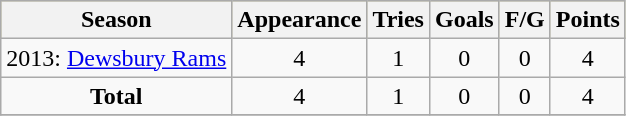<table class="wikitable" style="text-align:center;">
<tr bgcolor=#bdb76b>
<th>Season</th>
<th>Appearance</th>
<th>Tries</th>
<th>Goals</th>
<th>F/G</th>
<th>Points</th>
</tr>
<tr>
<td>2013: <a href='#'>Dewsbury Rams</a></td>
<td>4</td>
<td>1</td>
<td>0</td>
<td>0</td>
<td>4</td>
</tr>
<tr>
<td><strong>Total</strong></td>
<td>4</td>
<td>1</td>
<td>0</td>
<td>0</td>
<td>4</td>
</tr>
<tr>
</tr>
</table>
